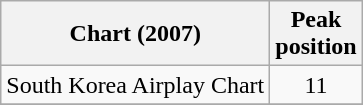<table class="wikitable">
<tr>
<th>Chart (2007)</th>
<th>Peak<br>position</th>
</tr>
<tr>
<td>South Korea Airplay Chart</td>
<td align="center">11</td>
</tr>
<tr>
</tr>
</table>
